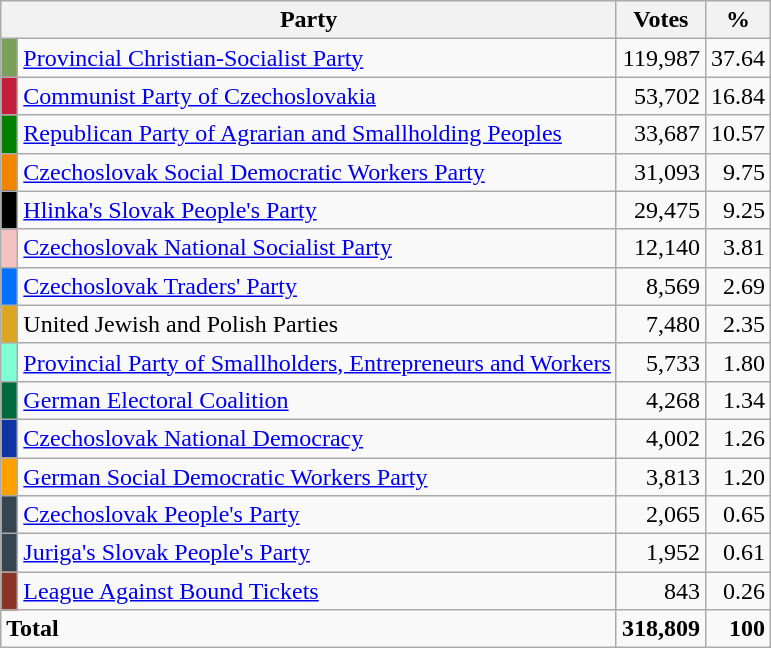<table class=wikitable style=text-align:right>
<tr>
<th colspan=2>Party</th>
<th>Votes</th>
<th>%</th>
</tr>
<tr>
<td bgcolor="#7BA05B"> </td>
<td align=left><a href='#'>Provincial Christian-Socialist Party</a></td>
<td>119,987</td>
<td>37.64</td>
</tr>
<tr>
<td bgcolor="#C41E3A"> </td>
<td align=left><a href='#'>Communist Party of Czechoslovakia</a></td>
<td>53,702</td>
<td>16.84</td>
</tr>
<tr>
<td bgcolor="#008000"> </td>
<td align=left><a href='#'>Republican Party of Agrarian and Smallholding Peoples</a></td>
<td>33,687</td>
<td>10.57</td>
</tr>
<tr>
<td bgcolor="F28500"> </td>
<td align=left><a href='#'>Czechoslovak Social Democratic Workers Party</a></td>
<td>31,093</td>
<td>9.75</td>
</tr>
<tr>
<td bgcolor="#000000"> </td>
<td align=left><a href='#'>Hlinka's Slovak People's Party</a></td>
<td>29,475</td>
<td>9.25</td>
</tr>
<tr>
<td bgcolor="F4C2C2"> </td>
<td align=left><a href='#'>Czechoslovak National Socialist Party</a></td>
<td>12,140</td>
<td>3.81</td>
</tr>
<tr>
<td bgcolor="#0070FF"> </td>
<td align=left><a href='#'>Czechoslovak Traders' Party</a></td>
<td>8,569</td>
<td>2.69</td>
</tr>
<tr>
<td bgcolor="#DAA520"> </td>
<td align=left>United Jewish and Polish Parties</td>
<td>7,480</td>
<td>2.35</td>
</tr>
<tr>
<td bgcolor="#7FFFD4"> </td>
<td align=left><a href='#'>Provincial Party of Smallholders, Entrepreneurs and Workers</a></td>
<td>5,733</td>
<td>1.80</td>
</tr>
<tr>
<td bgcolor="#00693E"> </td>
<td align=left><a href='#'>German Electoral Coalition</a></td>
<td>4,268</td>
<td>1.34</td>
</tr>
<tr>
<td bgcolor="#1034A6"> </td>
<td align=left><a href='#'>Czechoslovak National Democracy</a></td>
<td>4,002</td>
<td>1.26</td>
</tr>
<tr>
<td bgcolor="#FFA000"> </td>
<td align=left><a href='#'>German Social Democratic Workers Party</a></td>
<td>3,813</td>
<td>1.20</td>
</tr>
<tr>
<td bgcolor="#36454F"> </td>
<td align=left><a href='#'>Czechoslovak People's Party</a></td>
<td>2,065</td>
<td>0.65</td>
</tr>
<tr>
<td bgcolor="#36454F"> </td>
<td align=left><a href='#'>Juriga's Slovak People's Party</a></td>
<td>1,952</td>
<td>0.61</td>
</tr>
<tr>
<td bgcolor="#8A3324"> </td>
<td align=left><a href='#'>League Against Bound Tickets</a></td>
<td>843</td>
<td>0.26</td>
</tr>
<tr>
<td colspan=2 align=left><strong>Total</strong></td>
<td><strong>318,809</strong></td>
<td><strong>100</strong></td>
</tr>
</table>
